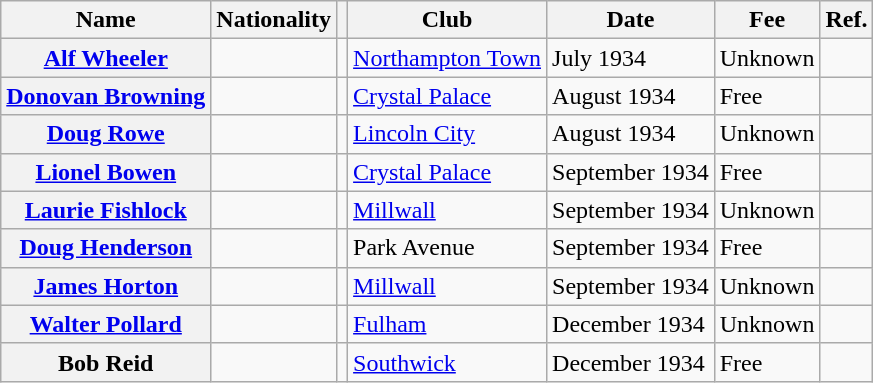<table class="wikitable plainrowheaders">
<tr>
<th scope="col">Name</th>
<th scope="col">Nationality</th>
<th scope="col"></th>
<th scope="col">Club</th>
<th scope="col">Date</th>
<th scope="col">Fee</th>
<th scope="col">Ref.</th>
</tr>
<tr>
<th scope="row"><a href='#'>Alf Wheeler</a></th>
<td></td>
<td align="center"></td>
<td> <a href='#'>Northampton Town</a></td>
<td>July 1934</td>
<td>Unknown</td>
<td align="center"></td>
</tr>
<tr>
<th scope="row"><a href='#'>Donovan Browning</a></th>
<td></td>
<td align="center"></td>
<td> <a href='#'>Crystal Palace</a></td>
<td>August 1934</td>
<td>Free</td>
<td align="center"></td>
</tr>
<tr>
<th scope="row"><a href='#'>Doug Rowe</a></th>
<td></td>
<td align="center"></td>
<td> <a href='#'>Lincoln City</a></td>
<td>August 1934</td>
<td>Unknown</td>
<td align="center"></td>
</tr>
<tr>
<th scope="row"><a href='#'>Lionel Bowen</a></th>
<td></td>
<td align="center"></td>
<td> <a href='#'>Crystal Palace</a></td>
<td>September 1934</td>
<td>Free</td>
<td align="center"></td>
</tr>
<tr>
<th scope="row"><a href='#'>Laurie Fishlock</a></th>
<td></td>
<td align="center"></td>
<td> <a href='#'>Millwall</a></td>
<td>September 1934</td>
<td>Unknown</td>
<td align="center"></td>
</tr>
<tr>
<th scope="row"><a href='#'>Doug Henderson</a></th>
<td></td>
<td align="center"></td>
<td> Park Avenue</td>
<td>September 1934</td>
<td>Free</td>
<td align="center"></td>
</tr>
<tr>
<th scope="row"><a href='#'>James Horton</a></th>
<td></td>
<td align="center"></td>
<td> <a href='#'>Millwall</a></td>
<td>September 1934</td>
<td>Unknown</td>
<td align="center"></td>
</tr>
<tr>
<th scope="row"><a href='#'>Walter Pollard</a></th>
<td></td>
<td align="center"></td>
<td> <a href='#'>Fulham</a></td>
<td>December 1934</td>
<td>Unknown</td>
<td align="center"></td>
</tr>
<tr>
<th scope="row">Bob Reid</th>
<td></td>
<td align="center"></td>
<td> <a href='#'>Southwick</a></td>
<td>December 1934</td>
<td>Free</td>
<td align="center"></td>
</tr>
</table>
